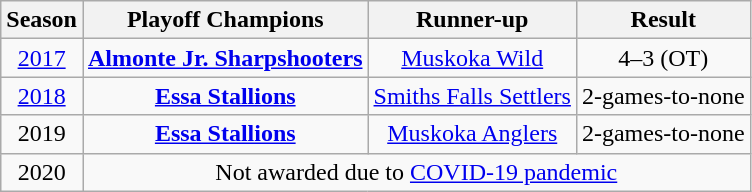<table class="wikitable" style="text-align:center">
<tr>
<th>Season</th>
<th>Playoff Champions</th>
<th>Runner-up</th>
<th>Result</th>
</tr>
<tr>
<td><a href='#'>2017</a></td>
<td><strong><a href='#'>Almonte Jr. Sharpshooters</a></strong></td>
<td><a href='#'>Muskoka Wild</a></td>
<td>4–3 (OT)</td>
</tr>
<tr>
<td><a href='#'>2018</a></td>
<td><strong><a href='#'>Essa Stallions</a></strong></td>
<td><a href='#'>Smiths Falls Settlers</a></td>
<td>2-games-to-none</td>
</tr>
<tr>
<td>2019</td>
<td><strong><a href='#'>Essa Stallions</a></strong></td>
<td><a href='#'>Muskoka Anglers</a></td>
<td>2-games-to-none</td>
</tr>
<tr>
<td>2020</td>
<td colspan=3>Not awarded due to <a href='#'>COVID-19 pandemic</a></td>
</tr>
</table>
